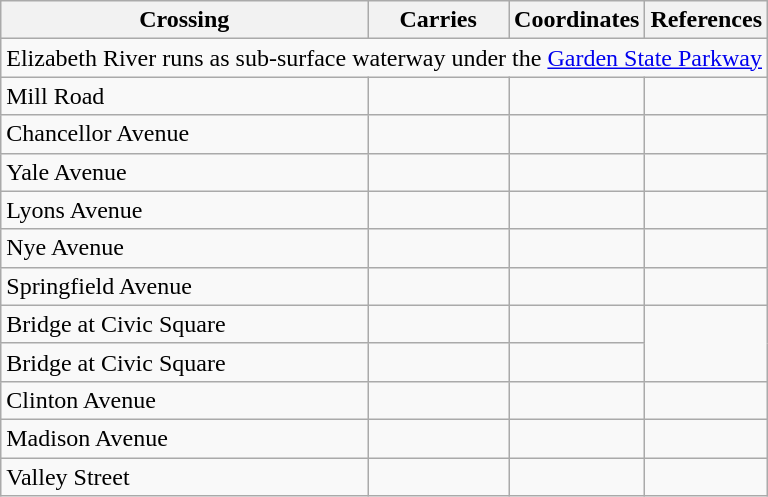<table class=wikitable>
<tr>
<th>Crossing</th>
<th>Carries</th>
<th scope="col" width="80px">Coordinates</th>
<th scope="col" width="10px">References</th>
</tr>
<tr>
<td colspan=4 style="text-align:center;">Elizabeth River runs as sub-surface waterway under the <a href='#'>Garden State Parkway</a></td>
</tr>
<tr>
<td>Mill Road</td>
<td></td>
<td></td>
<td></td>
</tr>
<tr>
<td>Chancellor Avenue</td>
<td></td>
<td></td>
<td></td>
</tr>
<tr>
<td>Yale Avenue</td>
<td></td>
<td></td>
<td></td>
</tr>
<tr>
<td>Lyons Avenue</td>
<td></td>
<td></td>
<td></td>
</tr>
<tr>
<td>Nye Avenue</td>
<td></td>
<td></td>
<td></td>
</tr>
<tr>
<td>Springfield Avenue</td>
<td></td>
<td></td>
<td></td>
</tr>
<tr>
<td>Bridge at Civic Square</td>
<td></td>
<td></td>
</tr>
<tr>
<td>Bridge at Civic Square</td>
<td></td>
<td></td>
</tr>
<tr>
<td>Clinton Avenue</td>
<td></td>
<td></td>
<td></td>
</tr>
<tr>
<td>Madison Avenue</td>
<td></td>
<td></td>
<td></td>
</tr>
<tr>
<td>Valley Street</td>
<td></td>
<td></td>
<td></td>
</tr>
</table>
